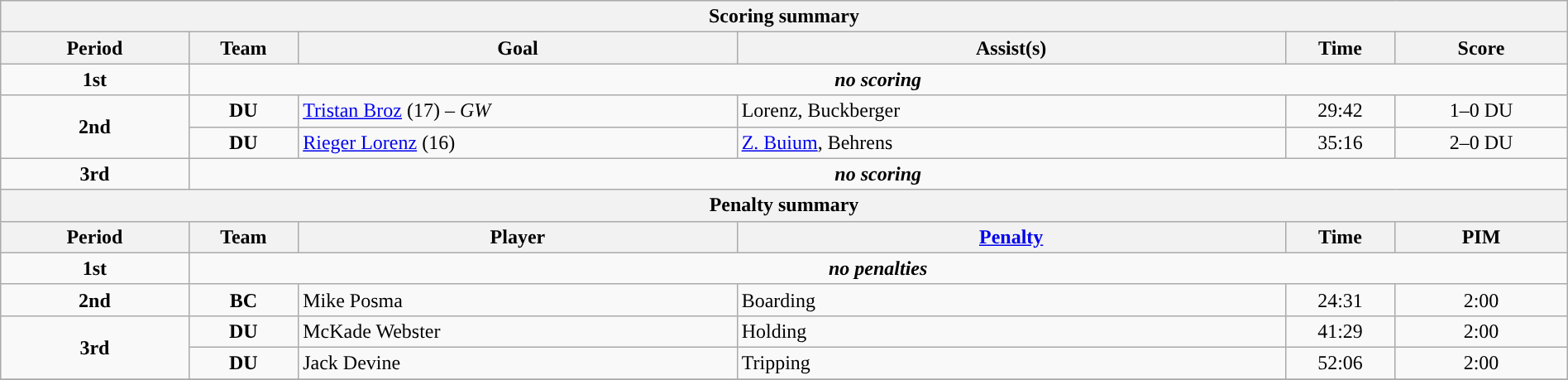<table style="width:100%;" class="wikitable">
<tr>
<th colspan=6>Scoring summary</th>
</tr>
<tr>
<th style="width:12%;">Period</th>
<th style="width:7%;">Team</th>
<th style="width:28%;">Goal</th>
<th style="width:35%;">Assist(s)</th>
<th style="width:7%;">Time</th>
<th style="width:11%;">Score</th>
</tr>
<tr>
<td style="text-align:center;" rowspan="1"><strong>1st</strong></td>
<td style="text-align:center;" colspan=5><strong><em>no scoring</em></strong></td>
</tr>
<tr>
<td style="text-align:center;" rowspan="2"><strong>2nd</strong></td>
<td align=center><strong>DU</strong></td>
<td><a href='#'>Tristan Broz</a> (17) – <em>GW</em></td>
<td>Lorenz, Buckberger</td>
<td align=center>29:42</td>
<td align=center>1–0 DU</td>
</tr>
<tr>
<td align=center><strong>DU</strong></td>
<td><a href='#'>Rieger Lorenz</a> (16)</td>
<td><a href='#'>Z. Buium</a>, Behrens</td>
<td align=center>35:16</td>
<td align=center>2–0 DU</td>
</tr>
<tr>
<td style="text-align:center;" rowspan="1"><strong>3rd</strong></td>
<td style="text-align:center;" colspan=5><strong><em>no scoring</em></strong></td>
</tr>
<tr>
<th colspan=6>Penalty summary</th>
</tr>
<tr>
<th style="width:12%;">Period</th>
<th style="width:7%;">Team</th>
<th style="width:28%;">Player</th>
<th style="width:35%;"><a href='#'>Penalty</a></th>
<th style="width:7%;">Time</th>
<th style="width:11%;">PIM</th>
</tr>
<tr>
<td style="text-align:center;" rowspan="1"><strong>1st</strong></td>
<td style="text-align:center;" colspan=5><strong><em>no penalties</em></strong></td>
</tr>
<tr>
<td style="text-align:center;" rowspan="1"><strong>2nd</strong></td>
<td align=center><strong>BC</strong></td>
<td>Mike Posma</td>
<td>Boarding</td>
<td align=center>24:31</td>
<td align=center>2:00</td>
</tr>
<tr>
<td style="text-align:center;" rowspan="2"><strong>3rd</strong></td>
<td align=center><strong>DU</strong></td>
<td>McKade Webster</td>
<td>Holding</td>
<td align=center>41:29</td>
<td align=center>2:00</td>
</tr>
<tr>
<td align=center><strong>DU</strong></td>
<td>Jack Devine</td>
<td>Tripping</td>
<td align=center>52:06</td>
<td align=center>2:00</td>
</tr>
<tr>
</tr>
</table>
